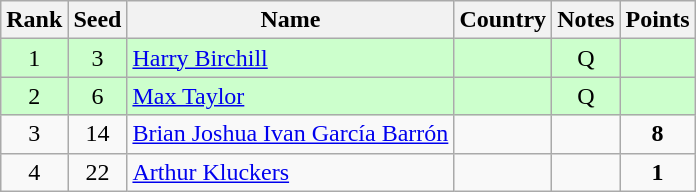<table class="wikitable" style="text-align:center;">
<tr>
<th>Rank</th>
<th>Seed</th>
<th>Name</th>
<th>Country</th>
<th>Notes</th>
<th>Points</th>
</tr>
<tr bgcolor=ccffcc>
<td>1</td>
<td>3</td>
<td align=left><a href='#'>Harry Birchill</a></td>
<td align=left></td>
<td>Q</td>
<td></td>
</tr>
<tr bgcolor=ccffcc>
<td>2</td>
<td>6</td>
<td align=left><a href='#'>Max Taylor</a></td>
<td align=left></td>
<td>Q</td>
<td></td>
</tr>
<tr>
<td>3</td>
<td>14</td>
<td align=left><a href='#'>Brian Joshua Ivan García Barrón</a></td>
<td align=left></td>
<td></td>
<td><strong>8</strong></td>
</tr>
<tr>
<td>4</td>
<td>22</td>
<td align=left><a href='#'>Arthur Kluckers</a></td>
<td align=left></td>
<td></td>
<td><strong>1</strong></td>
</tr>
</table>
